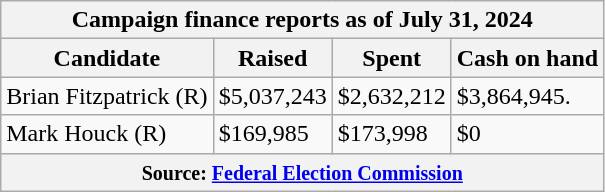<table class="wikitable sortable">
<tr>
<th colspan=4>Campaign finance reports as of July 31, 2024</th>
</tr>
<tr style="text-align:center;">
<th>Candidate</th>
<th>Raised</th>
<th>Spent</th>
<th>Cash on hand</th>
</tr>
<tr>
<td>Brian Fitzpatrick (R)</td>
<td>$5,037,243</td>
<td>$2,632,212</td>
<td>$3,864,945.</td>
</tr>
<tr>
<td>Mark Houck (R)</td>
<td>$169,985</td>
<td>$173,998</td>
<td>$0</td>
</tr>
<tr>
<th colspan="4"><small>Source: <a href='#'>Federal Election Commission</a></small></th>
</tr>
</table>
